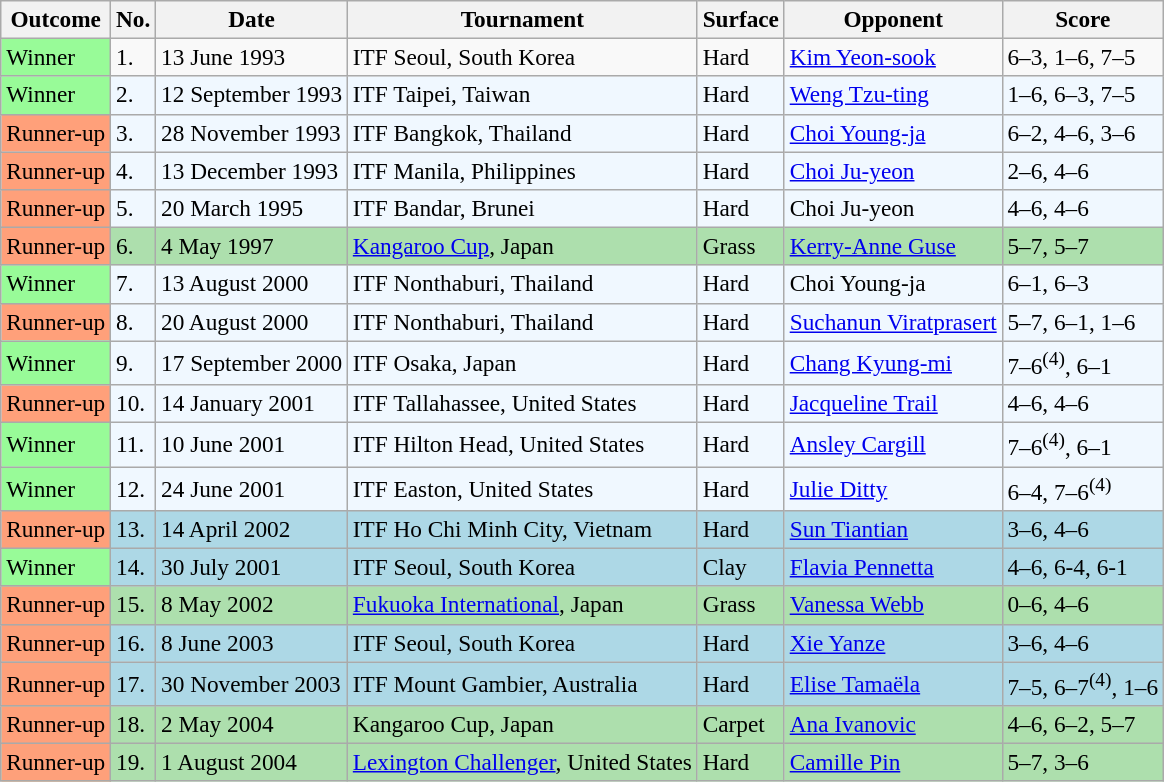<table class="sortable wikitable" style=font-size:97%>
<tr>
<th>Outcome</th>
<th>No.</th>
<th>Date</th>
<th>Tournament</th>
<th>Surface</th>
<th>Opponent</th>
<th class="unsortable">Score</th>
</tr>
<tr>
<td bgcolor=98fb98>Winner</td>
<td>1.</td>
<td>13 June 1993</td>
<td>ITF Seoul, South Korea</td>
<td>Hard</td>
<td> <a href='#'>Kim Yeon-sook</a></td>
<td>6–3, 1–6, 7–5</td>
</tr>
<tr style="background:#f0f8ff;">
<td bgcolor=98fb98>Winner</td>
<td>2.</td>
<td>12 September 1993</td>
<td>ITF Taipei, Taiwan</td>
<td>Hard</td>
<td> <a href='#'>Weng Tzu-ting</a></td>
<td>1–6, 6–3, 7–5</td>
</tr>
<tr bgcolor="#f0f8ff">
<td style="background:#ffa07a;">Runner-up</td>
<td>3.</td>
<td>28 November 1993</td>
<td>ITF Bangkok, Thailand</td>
<td>Hard</td>
<td> <a href='#'>Choi Young-ja</a></td>
<td>6–2, 4–6, 3–6</td>
</tr>
<tr style="background:#f0f8ff;">
<td style="background:#ffa07a;">Runner-up</td>
<td>4.</td>
<td>13 December 1993</td>
<td>ITF Manila, Philippines</td>
<td>Hard</td>
<td> <a href='#'>Choi Ju-yeon</a></td>
<td>2–6, 4–6</td>
</tr>
<tr style="background:#f0f8ff;">
<td style="background:#ffa07a;">Runner-up</td>
<td>5.</td>
<td>20 March 1995</td>
<td>ITF Bandar, Brunei</td>
<td>Hard</td>
<td> Choi Ju-yeon</td>
<td>4–6, 4–6</td>
</tr>
<tr bgcolor="#ADDFAD">
<td style="background:#ffa07a;">Runner-up</td>
<td>6.</td>
<td>4 May 1997</td>
<td><a href='#'>Kangaroo Cup</a>, Japan</td>
<td>Grass</td>
<td> <a href='#'>Kerry-Anne Guse</a></td>
<td>5–7, 5–7</td>
</tr>
<tr bgcolor="#f0f8ff">
<td bgcolor="98FB98">Winner</td>
<td>7.</td>
<td>13 August 2000</td>
<td>ITF Nonthaburi, Thailand</td>
<td>Hard</td>
<td> Choi Young-ja</td>
<td>6–1, 6–3</td>
</tr>
<tr bgcolor="#f0f8ff">
<td style="background:#ffa07a;">Runner-up</td>
<td>8.</td>
<td>20 August 2000</td>
<td>ITF Nonthaburi, Thailand</td>
<td>Hard</td>
<td> <a href='#'>Suchanun Viratprasert</a></td>
<td>5–7, 6–1, 1–6</td>
</tr>
<tr bgcolor="#f0f8ff">
<td bgcolor="98FB98">Winner</td>
<td>9.</td>
<td>17 September 2000</td>
<td>ITF Osaka, Japan</td>
<td>Hard</td>
<td> <a href='#'>Chang Kyung-mi</a></td>
<td>7–6<sup>(4)</sup>, 6–1</td>
</tr>
<tr bgcolor="#f0f8ff">
<td style="background:#ffa07a;">Runner-up</td>
<td>10.</td>
<td>14 January 2001</td>
<td>ITF Tallahassee, United States</td>
<td>Hard</td>
<td> <a href='#'>Jacqueline Trail</a></td>
<td>4–6, 4–6</td>
</tr>
<tr bgcolor="#f0f8ff">
<td bgcolor="98FB98">Winner</td>
<td>11.</td>
<td>10 June 2001</td>
<td>ITF Hilton Head, United States</td>
<td>Hard</td>
<td> <a href='#'>Ansley Cargill</a></td>
<td>7–6<sup>(4)</sup>, 6–1</td>
</tr>
<tr bgcolor="#f0f8ff">
<td bgcolor="98FB98">Winner</td>
<td>12.</td>
<td>24 June 2001</td>
<td>ITF Easton, United States</td>
<td>Hard</td>
<td> <a href='#'>Julie Ditty</a></td>
<td>6–4, 7–6<sup>(4)</sup></td>
</tr>
<tr bgcolor="lightblue">
<td bgcolor=FEA07A>Runner-up</td>
<td>13.</td>
<td>14 April 2002</td>
<td>ITF Ho Chi Minh City, Vietnam</td>
<td>Hard</td>
<td> <a href='#'>Sun Tiantian</a></td>
<td>3–6, 4–6</td>
</tr>
<tr bgcolor="lightblue">
<td bgcolor="98FB98">Winner</td>
<td>14.</td>
<td>30 July 2001</td>
<td>ITF Seoul, South Korea</td>
<td>Clay</td>
<td> <a href='#'>Flavia Pennetta</a></td>
<td>4–6, 6-4, 6-1</td>
</tr>
<tr bgcolor="#ADDFAD">
<td bgcolor=FEA07A>Runner-up</td>
<td>15.</td>
<td>8 May 2002</td>
<td><a href='#'>Fukuoka International</a>, Japan</td>
<td>Grass</td>
<td> <a href='#'>Vanessa Webb</a></td>
<td>0–6, 4–6</td>
</tr>
<tr style="background:lightblue;">
<td bgcolor=FEA07A>Runner-up</td>
<td>16.</td>
<td>8 June 2003</td>
<td>ITF Seoul, South Korea</td>
<td>Hard</td>
<td> <a href='#'>Xie Yanze</a></td>
<td>3–6, 4–6</td>
</tr>
<tr bgcolor=lightblue>
<td bgcolor=FEA07A>Runner-up</td>
<td>17.</td>
<td>30 November 2003</td>
<td>ITF Mount Gambier, Australia</td>
<td>Hard</td>
<td> <a href='#'>Elise Tamaëla</a></td>
<td>7–5, 6–7<sup>(4)</sup>, 1–6</td>
</tr>
<tr bgcolor=#ADDFAD>
<td bgcolor=FEA07A>Runner-up</td>
<td>18.</td>
<td>2 May 2004</td>
<td>Kangaroo Cup, Japan</td>
<td>Carpet</td>
<td> <a href='#'>Ana Ivanovic</a></td>
<td>4–6, 6–2, 5–7</td>
</tr>
<tr bgcolor=#ADDFAD>
<td bgcolor=FEA07A>Runner-up</td>
<td>19.</td>
<td>1 August 2004</td>
<td><a href='#'>Lexington Challenger</a>, United States</td>
<td>Hard</td>
<td> <a href='#'>Camille Pin</a></td>
<td>5–7, 3–6</td>
</tr>
</table>
